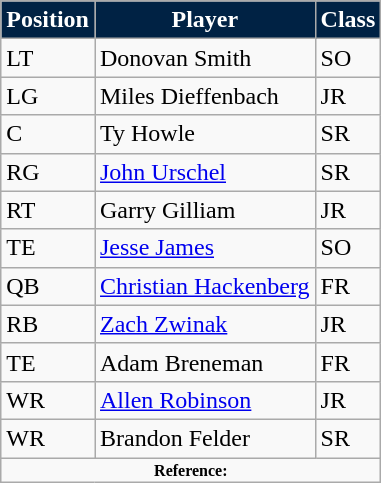<table class="wikitable">
<tr>
<th style="background:#024; color:#fff;">Position</th>
<th style="background:#024; color:#fff;">Player</th>
<th style="background:#024; color:#fff;">Class</th>
</tr>
<tr>
<td>LT</td>
<td>Donovan Smith</td>
<td>SO</td>
</tr>
<tr>
<td>LG</td>
<td>Miles Dieffenbach</td>
<td>JR</td>
</tr>
<tr>
<td>C</td>
<td>Ty Howle</td>
<td>SR</td>
</tr>
<tr>
<td>RG</td>
<td><a href='#'>John Urschel</a></td>
<td>SR</td>
</tr>
<tr>
<td>RT</td>
<td>Garry Gilliam</td>
<td>JR</td>
</tr>
<tr>
<td>TE</td>
<td><a href='#'>Jesse James</a></td>
<td>SO</td>
</tr>
<tr>
<td>QB</td>
<td><a href='#'>Christian Hackenberg</a></td>
<td>FR</td>
</tr>
<tr>
<td>RB</td>
<td><a href='#'>Zach Zwinak</a></td>
<td>JR</td>
</tr>
<tr>
<td>TE</td>
<td>Adam Breneman</td>
<td>FR</td>
</tr>
<tr>
<td>WR</td>
<td><a href='#'>Allen Robinson</a></td>
<td>JR</td>
</tr>
<tr>
<td>WR</td>
<td>Brandon Felder</td>
<td>SR</td>
</tr>
<tr>
<td colspan="3"  style="font-size:8pt; text-align:center;"><strong>Reference:</strong></td>
</tr>
</table>
